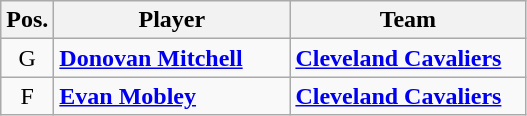<table class="wikitable">
<tr>
<th>Pos.</th>
<th style="width:150px;">Player</th>
<th width=150>Team</th>
</tr>
<tr>
<td style="text-align:center;">G</td>
<td><strong><a href='#'>Donovan Mitchell</a></strong></td>
<td><strong><a href='#'>Cleveland Cavaliers</a></strong></td>
</tr>
<tr>
<td style="text-align:center;">F</td>
<td><strong><a href='#'>Evan Mobley</a></strong></td>
<td><strong><a href='#'>Cleveland Cavaliers</a></strong></td>
</tr>
</table>
